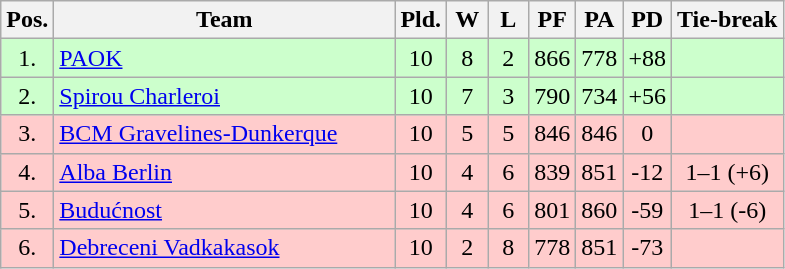<table class="wikitable" style="text-align:center">
<tr>
<th width=15>Pos.</th>
<th width=220>Team</th>
<th width=20>Pld.</th>
<th width=20>W</th>
<th width=20>L</th>
<th width=20>PF</th>
<th width=20>PA</th>
<th width=20>PD</th>
<th>Tie-break</th>
</tr>
<tr style="background: #ccffcc;">
<td>1.</td>
<td align=left> <a href='#'>PAOK</a></td>
<td>10</td>
<td>8</td>
<td>2</td>
<td>866</td>
<td>778</td>
<td>+88</td>
<td></td>
</tr>
<tr style="background: #ccffcc;">
<td>2.</td>
<td align=left> <a href='#'>Spirou Charleroi</a></td>
<td>10</td>
<td>7</td>
<td>3</td>
<td>790</td>
<td>734</td>
<td>+56</td>
<td></td>
</tr>
<tr style="background: #ffcccc;">
<td>3.</td>
<td align=left> <a href='#'>BCM Gravelines-Dunkerque</a></td>
<td>10</td>
<td>5</td>
<td>5</td>
<td>846</td>
<td>846</td>
<td>0</td>
<td></td>
</tr>
<tr style="background: #ffcccc;">
<td>4.</td>
<td align=left> <a href='#'>Alba Berlin</a></td>
<td>10</td>
<td>4</td>
<td>6</td>
<td>839</td>
<td>851</td>
<td>-12</td>
<td>1–1 (+6)</td>
</tr>
<tr style="background: #ffcccc;">
<td>5.</td>
<td align=left> <a href='#'>Budućnost</a></td>
<td>10</td>
<td>4</td>
<td>6</td>
<td>801</td>
<td>860</td>
<td>-59</td>
<td>1–1 (-6)</td>
</tr>
<tr style="background: #ffcccc;">
<td>6.</td>
<td align=left> <a href='#'>Debreceni Vadkakasok</a></td>
<td>10</td>
<td>2</td>
<td>8</td>
<td>778</td>
<td>851</td>
<td>-73</td>
<td></td>
</tr>
</table>
